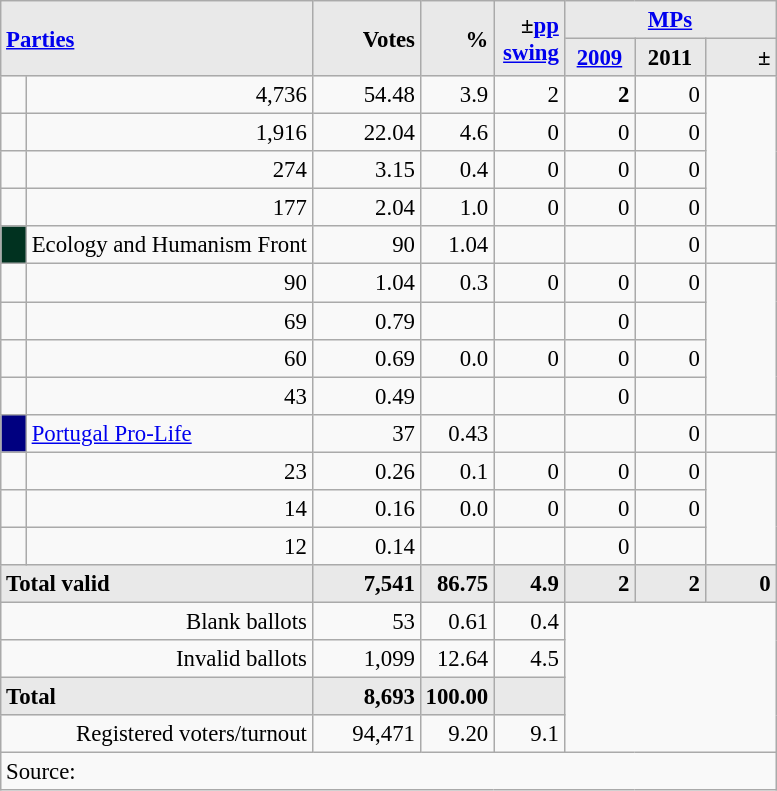<table class="wikitable" style="text-align:right; font-size:95%;">
<tr>
<th rowspan="2" colspan="2" style="background:#e9e9e9; text-align:left;" alignleft><a href='#'>Parties</a></th>
<th rowspan="2" style="background:#e9e9e9; text-align:right;">Votes</th>
<th rowspan="2" style="background:#e9e9e9; text-align:right;">%</th>
<th rowspan="2" style="background:#e9e9e9; text-align:right;">±<a href='#'>pp</a> <a href='#'>swing</a></th>
<th colspan="3" style="background:#e9e9e9; text-align:center;"><a href='#'>MPs</a></th>
</tr>
<tr style="background-color:#E9E9E9">
<th style="background-color:#E9E9E9;text-align:center;"><a href='#'>2009</a></th>
<th style="background-color:#E9E9E9;text-align:center;">2011</th>
<th style="background:#e9e9e9; text-align:right;">±</th>
</tr>
<tr>
<td></td>
<td>4,736</td>
<td>54.48</td>
<td>3.9</td>
<td>2</td>
<td><strong>2</strong></td>
<td>0</td>
</tr>
<tr>
<td></td>
<td>1,916</td>
<td>22.04</td>
<td>4.6</td>
<td>0</td>
<td>0</td>
<td>0</td>
</tr>
<tr>
<td></td>
<td>274</td>
<td>3.15</td>
<td>0.4</td>
<td>0</td>
<td>0</td>
<td>0</td>
</tr>
<tr>
<td></td>
<td>177</td>
<td>2.04</td>
<td>1.0</td>
<td>0</td>
<td>0</td>
<td>0</td>
</tr>
<tr>
<td style="width:10px;background-color:#013220;text-align:center;"></td>
<td style="text-align:left;">Ecology and Humanism Front </td>
<td>90</td>
<td>1.04</td>
<td></td>
<td></td>
<td>0</td>
<td></td>
</tr>
<tr>
<td></td>
<td>90</td>
<td>1.04</td>
<td>0.3</td>
<td>0</td>
<td>0</td>
<td>0</td>
</tr>
<tr>
<td></td>
<td>69</td>
<td>0.79</td>
<td></td>
<td></td>
<td>0</td>
<td></td>
</tr>
<tr>
<td></td>
<td>60</td>
<td>0.69</td>
<td>0.0</td>
<td>0</td>
<td>0</td>
<td>0</td>
</tr>
<tr>
<td></td>
<td>43</td>
<td>0.49</td>
<td></td>
<td></td>
<td>0</td>
<td></td>
</tr>
<tr>
<td style="width:10px;background-color:#000080;text-align:center;"></td>
<td style="text-align:left;"><a href='#'>Portugal Pro-Life</a></td>
<td>37</td>
<td>0.43</td>
<td></td>
<td></td>
<td>0</td>
<td></td>
</tr>
<tr>
<td></td>
<td>23</td>
<td>0.26</td>
<td>0.1</td>
<td>0</td>
<td>0</td>
<td>0</td>
</tr>
<tr>
<td></td>
<td>14</td>
<td>0.16</td>
<td>0.0</td>
<td>0</td>
<td>0</td>
<td>0</td>
</tr>
<tr>
<td></td>
<td>12</td>
<td>0.14</td>
<td></td>
<td></td>
<td>0</td>
<td></td>
</tr>
<tr>
<td colspan=2 align=left style="background-color:#E9E9E9"><strong>Total valid</strong></td>
<td width="65" align="right" style="background-color:#E9E9E9"><strong>7,541</strong></td>
<td width="40" align="right" style="background-color:#E9E9E9"><strong>86.75</strong></td>
<td width="40" align="right" style="background-color:#E9E9E9"><strong>4.9</strong></td>
<td width="40" align="right" style="background-color:#E9E9E9"><strong>2</strong></td>
<td width="40" align="right" style="background-color:#E9E9E9"><strong>2</strong></td>
<td width="40" align="right" style="background-color:#E9E9E9"><strong>0</strong></td>
</tr>
<tr>
<td colspan=2>Blank ballots</td>
<td>53</td>
<td>0.61</td>
<td>0.4</td>
<td colspan=4 rowspan=4></td>
</tr>
<tr>
<td colspan=2>Invalid ballots</td>
<td>1,099</td>
<td>12.64</td>
<td>4.5</td>
</tr>
<tr>
<td colspan=2 align=left style="background-color:#E9E9E9"><strong>Total</strong></td>
<td width="50" align="right" style="background-color:#E9E9E9"><strong>8,693</strong></td>
<td width="40" align="right" style="background-color:#E9E9E9"><strong>100.00</strong></td>
<td width="40" align="right" style="background-color:#E9E9E9"></td>
</tr>
<tr>
<td colspan=2>Registered voters/turnout</td>
<td>94,471</td>
<td>9.20</td>
<td>9.1</td>
</tr>
<tr>
<td colspan=11 align=left>Source: </td>
</tr>
</table>
